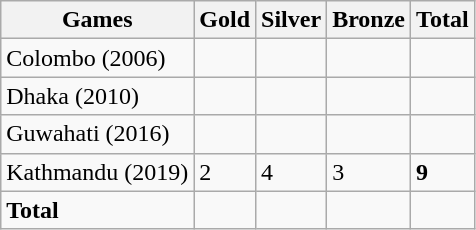<table class="wikitable sortable">
<tr>
<th>Games</th>
<th>Gold</th>
<th>Silver</th>
<th>Bronze</th>
<th>Total</th>
</tr>
<tr>
<td> Colombo (2006)</td>
<td></td>
<td></td>
<td></td>
<td></td>
</tr>
<tr>
<td> Dhaka (2010)</td>
<td></td>
<td></td>
<td></td>
<td></td>
</tr>
<tr>
<td> Guwahati (2016)</td>
<td></td>
<td></td>
<td></td>
<td></td>
</tr>
<tr>
<td> Kathmandu (2019)</td>
<td>2</td>
<td>4</td>
<td>3</td>
<td><strong>9</strong></td>
</tr>
<tr>
<td><strong>Total</strong></td>
<td></td>
<td></td>
<td></td>
<td></td>
</tr>
</table>
